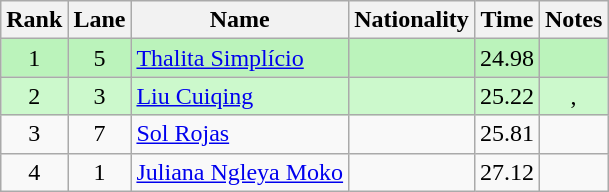<table class="wikitable sortable" style="text-align:center">
<tr>
<th>Rank</th>
<th>Lane</th>
<th>Name</th>
<th>Nationality</th>
<th>Time</th>
<th>Notes</th>
</tr>
<tr bgcolor=bbf3bb>
<td>1</td>
<td>5</td>
<td align="left"><a href='#'>Thalita Simplício</a></td>
<td align="left"></td>
<td>24.98</td>
<td></td>
</tr>
<tr bgcolor=ccf9cc>
<td>2</td>
<td>3</td>
<td align="left"><a href='#'>Liu Cuiqing</a></td>
<td align="left"></td>
<td>25.22</td>
<td>, </td>
</tr>
<tr>
<td>3</td>
<td>7</td>
<td align="left"><a href='#'>Sol Rojas</a></td>
<td align="left"></td>
<td>25.81</td>
<td></td>
</tr>
<tr>
<td>4</td>
<td>1</td>
<td align="left"><a href='#'>Juliana Ngleya Moko</a></td>
<td align="left"></td>
<td>27.12</td>
<td></td>
</tr>
</table>
